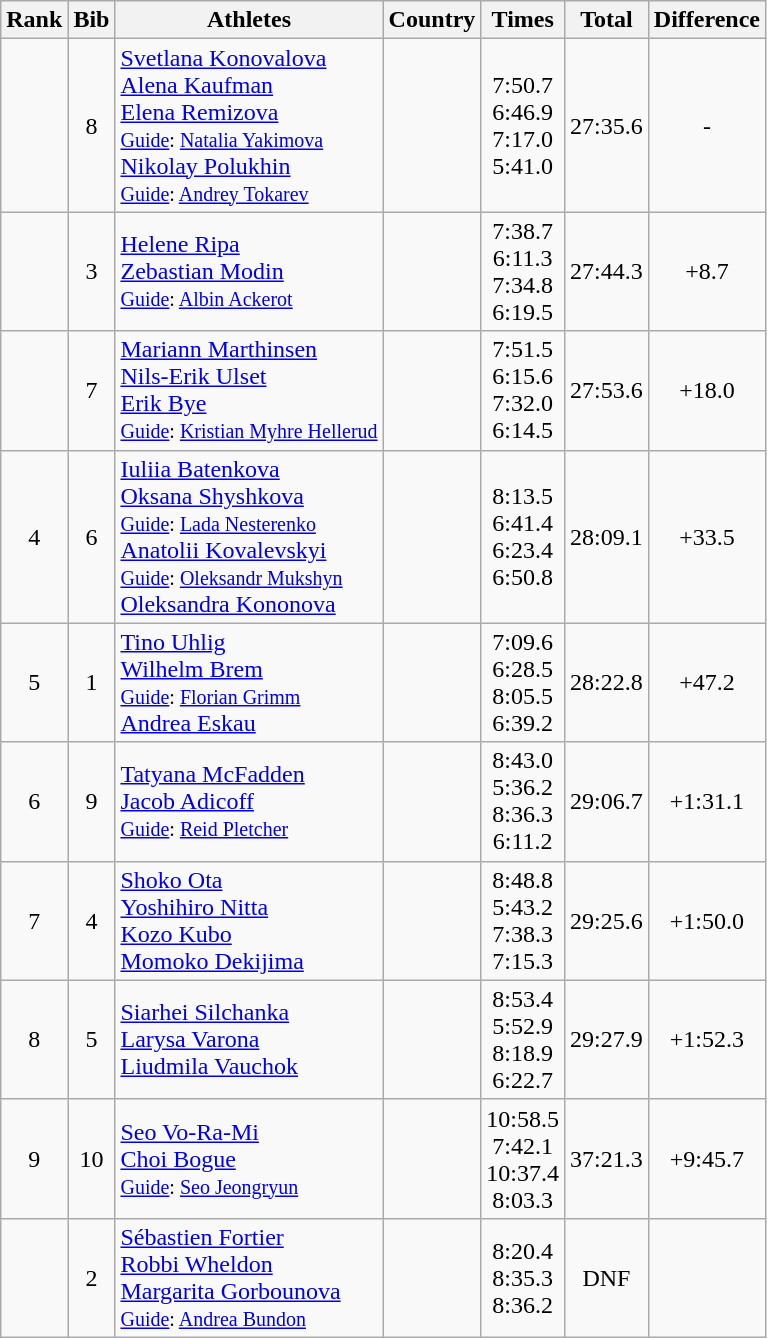<table class="wikitable sortable" style="text-align:center">
<tr>
<th>Rank</th>
<th>Bib</th>
<th>Athletes</th>
<th>Country</th>
<th>Times</th>
<th>Total</th>
<th>Difference</th>
</tr>
<tr>
<td></td>
<td>8</td>
<td align=left><a href='#'>Svetlana Konovalova</a><br><a href='#'>Alena Kaufman</a><br><a href='#'>Elena Remizova</a><br><small><a href='#'>Guide</a>: <a href='#'>Natalia Yakimova</a></small><br><a href='#'>Nikolay Polukhin</a><br><small><a href='#'>Guide</a>: <a href='#'>Andrey Tokarev</a></small></td>
<td align=left></td>
<td>7:50.7<br>6:46.9<br>7:17.0<br>5:41.0</td>
<td>27:35.6</td>
<td>-</td>
</tr>
<tr>
<td></td>
<td>3</td>
<td align=left><a href='#'>Helene Ripa</a><br><a href='#'>Zebastian Modin</a><br><small><a href='#'>Guide</a>: <a href='#'>Albin Ackerot</a></small></td>
<td align=left></td>
<td>7:38.7<br>6:11.3<br>7:34.8<br>6:19.5</td>
<td>27:44.3</td>
<td>+8.7</td>
</tr>
<tr>
<td></td>
<td>7</td>
<td align=left><a href='#'>Mariann Marthinsen</a><br><a href='#'>Nils-Erik Ulset</a><br><a href='#'>Erik Bye</a><br><small><a href='#'>Guide</a>: <a href='#'>Kristian Myhre Hellerud</a></small></td>
<td align=left></td>
<td>7:51.5<br>6:15.6<br>7:32.0 <br>6:14.5</td>
<td>27:53.6</td>
<td>+18.0</td>
</tr>
<tr>
<td>4</td>
<td>6</td>
<td align=left><a href='#'>Iuliia Batenkova</a><br><a href='#'>Oksana Shyshkova</a><small><br><a href='#'>Guide</a>: <a href='#'>Lada Nesterenko</a></small><br><a href='#'>Anatolii Kovalevskyi</a><br><small><a href='#'>Guide</a>: <a href='#'>Oleksandr Mukshyn</a></small><br><a href='#'>Oleksandra Kononova</a></td>
<td align=left></td>
<td>8:13.5<br>6:41.4<br>6:23.4<br>6:50.8</td>
<td>28:09.1</td>
<td>+33.5</td>
</tr>
<tr>
<td>5</td>
<td>1</td>
<td align=left><a href='#'>Tino Uhlig</a><br><a href='#'>Wilhelm Brem</a><br><small><a href='#'>Guide</a>: <a href='#'>Florian Grimm</a></small><br><a href='#'>Andrea Eskau</a></td>
<td align=left></td>
<td>7:09.6<br>6:28.5<br>8:05.5<br>6:39.2</td>
<td>28:22.8</td>
<td>+47.2</td>
</tr>
<tr>
<td>6</td>
<td>9</td>
<td align=left><a href='#'>Tatyana McFadden</a><br><a href='#'>Jacob Adicoff</a><br><small><a href='#'>Guide</a>: <a href='#'>Reid Pletcher</a></small></td>
<td align=left></td>
<td>8:43.0<br>5:36.2<br>8:36.3<br>6:11.2</td>
<td>29:06.7</td>
<td>+1:31.1</td>
</tr>
<tr>
<td>7</td>
<td>4</td>
<td align=left><a href='#'>Shoko Ota</a><br><a href='#'>Yoshihiro Nitta</a><br><a href='#'>Kozo Kubo</a><br><a href='#'>Momoko Dekijima</a></td>
<td align=left></td>
<td>8:48.8<br>5:43.2<br>7:38.3<br>7:15.3</td>
<td>29:25.6</td>
<td>+1:50.0</td>
</tr>
<tr>
<td>8</td>
<td>5</td>
<td align=left><a href='#'>Siarhei Silchanka</a><br><a href='#'>Larysa Varona</a><br><a href='#'>Liudmila Vauchok</a></td>
<td align=left></td>
<td>8:53.4<br>5:52.9<br>8:18.9<br>6:22.7</td>
<td>29:27.9</td>
<td>+1:52.3</td>
</tr>
<tr>
<td>9</td>
<td>10</td>
<td align=left><a href='#'>Seo Vo-Ra-Mi</a><br><a href='#'>Choi Bogue</a><br><small><a href='#'>Guide</a>: <a href='#'>Seo Jeongryun</a></small></td>
<td align=left></td>
<td>10:58.5<br>7:42.1<br>10:37.4<br>8:03.3</td>
<td>37:21.3</td>
<td>+9:45.7</td>
</tr>
<tr>
<td></td>
<td>2</td>
<td align=left><a href='#'>Sébastien Fortier</a><br><a href='#'>Robbi Wheldon</a><br><a href='#'>Margarita Gorbounova</a><br><small><a href='#'>Guide</a>: <a href='#'>Andrea Bundon</a></small></td>
<td align=left></td>
<td>8:20.4<br>8:35.3<br>8:36.2<br></td>
<td>DNF</td>
<td></td>
</tr>
</table>
